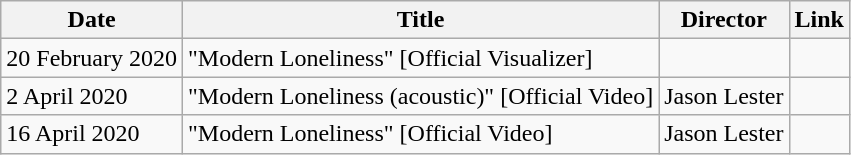<table class="wikitable plainrowheaders">
<tr>
<th scope="col">Date</th>
<th scope="col">Title</th>
<th scope="col">Director</th>
<th scope="col">Link</th>
</tr>
<tr>
<td>20 February 2020</td>
<td>"Modern Loneliness" [Official Visualizer]</td>
<td></td>
<td><small></small></td>
</tr>
<tr>
<td>2 April 2020</td>
<td>"Modern Loneliness (acoustic)" [Official Video]</td>
<td>Jason Lester</td>
<td><small></small></td>
</tr>
<tr>
<td>16 April 2020</td>
<td>"Modern Loneliness" [Official Video]</td>
<td>Jason Lester</td>
<td><small></small></td>
</tr>
</table>
